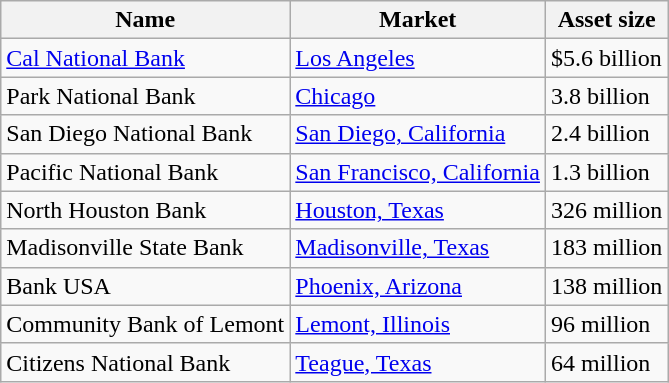<table class="wikitable">
<tr>
<th>Name</th>
<th>Market</th>
<th>Asset size</th>
</tr>
<tr>
<td><a href='#'>Cal National Bank</a></td>
<td><a href='#'>Los Angeles</a></td>
<td>$5.6 billion</td>
</tr>
<tr>
<td>Park National Bank</td>
<td><a href='#'>Chicago</a></td>
<td>3.8 billion</td>
</tr>
<tr>
<td>San Diego National Bank</td>
<td><a href='#'>San Diego, California</a></td>
<td>2.4 billion</td>
</tr>
<tr>
<td>Pacific National Bank</td>
<td><a href='#'>San Francisco, California</a></td>
<td>1.3 billion</td>
</tr>
<tr>
<td>North Houston Bank</td>
<td><a href='#'>Houston, Texas</a></td>
<td>326 million</td>
</tr>
<tr>
<td>Madisonville State Bank</td>
<td><a href='#'>Madisonville, Texas</a></td>
<td>183 million</td>
</tr>
<tr>
<td>Bank USA</td>
<td><a href='#'>Phoenix, Arizona</a></td>
<td>138 million</td>
</tr>
<tr>
<td>Community Bank of Lemont</td>
<td><a href='#'>Lemont, Illinois</a></td>
<td>96 million</td>
</tr>
<tr>
<td>Citizens National Bank</td>
<td><a href='#'>Teague, Texas</a></td>
<td>64 million</td>
</tr>
</table>
